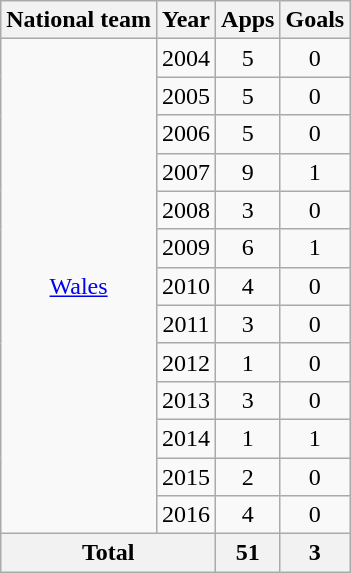<table class=wikitable style="text-align:center;">
<tr>
<th>National team</th>
<th>Year</th>
<th>Apps</th>
<th>Goals</th>
</tr>
<tr>
<td rowspan=13><a href='#'>Wales</a></td>
<td>2004</td>
<td>5</td>
<td>0</td>
</tr>
<tr>
<td>2005</td>
<td>5</td>
<td>0</td>
</tr>
<tr>
<td>2006</td>
<td>5</td>
<td>0</td>
</tr>
<tr>
<td>2007</td>
<td>9</td>
<td>1</td>
</tr>
<tr>
<td>2008</td>
<td>3</td>
<td>0</td>
</tr>
<tr>
<td>2009</td>
<td>6</td>
<td>1</td>
</tr>
<tr>
<td>2010</td>
<td>4</td>
<td>0</td>
</tr>
<tr>
<td>2011</td>
<td>3</td>
<td>0</td>
</tr>
<tr>
<td>2012</td>
<td>1</td>
<td>0</td>
</tr>
<tr>
<td>2013</td>
<td>3</td>
<td>0</td>
</tr>
<tr>
<td>2014</td>
<td>1</td>
<td>1</td>
</tr>
<tr>
<td>2015</td>
<td>2</td>
<td>0</td>
</tr>
<tr>
<td>2016</td>
<td>4</td>
<td>0</td>
</tr>
<tr>
<th colspan=2>Total</th>
<th>51</th>
<th>3</th>
</tr>
</table>
